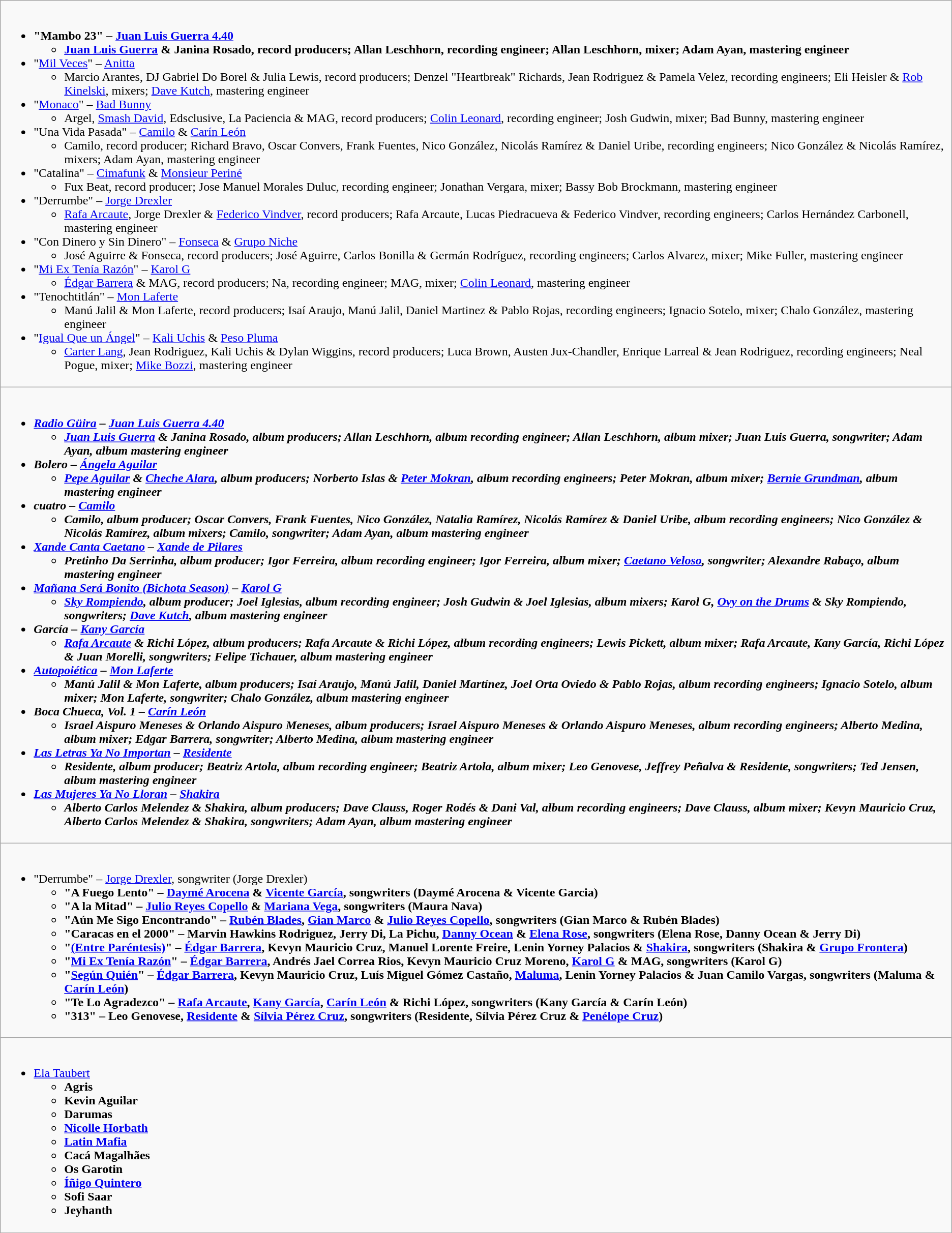<table class="wikitable">
<tr>
<td style="vertical-align:top;" colspan="2" width="50%"><br><ul><li><strong>"Mambo 23" – <a href='#'>Juan Luis Guerra 4.40</a></strong><ul><li><strong><a href='#'>Juan Luis Guerra</a> & Janina Rosado, record producers; Allan Leschhorn, recording engineer; Allan Leschhorn, mixer; Adam Ayan, mastering engineer</strong></li></ul></li><li>"<a href='#'>Mil Veces</a>" – <a href='#'>Anitta</a><ul><li>Marcio Arantes, DJ Gabriel Do Borel & Julia Lewis, record producers; Denzel "Heartbreak" Richards, Jean Rodriguez & Pamela Velez, recording engineers; Eli Heisler & <a href='#'>Rob Kinelski</a>, mixers; <a href='#'>Dave Kutch</a>, mastering engineer</li></ul></li><li>"<a href='#'>Monaco</a>" – <a href='#'>Bad Bunny</a><ul><li>Argel, <a href='#'>Smash David</a>, Edsclusive, La Paciencia & MAG, record producers; <a href='#'>Colin Leonard</a>, recording engineer; Josh Gudwin, mixer; Bad Bunny, mastering engineer</li></ul></li><li>"Una Vida Pasada" – <a href='#'>Camilo</a> & <a href='#'>Carín León</a><ul><li>Camilo, record producer; Richard Bravo, Oscar Convers, Frank Fuentes, Nico González, Nicolás Ramírez & Daniel Uribe, recording engineers; Nico González & Nicolás Ramírez, mixers; Adam Ayan, mastering engineer</li></ul></li><li>"Catalina" – <a href='#'>Cimafunk</a> & <a href='#'>Monsieur Periné</a><ul><li>Fux Beat, record producer; Jose Manuel Morales Duluc, recording engineer; Jonathan Vergara, mixer; Bassy Bob Brockmann, mastering engineer</li></ul></li><li>"Derrumbe" – <a href='#'>Jorge Drexler</a><ul><li><a href='#'>Rafa Arcaute</a>, Jorge Drexler & <a href='#'>Federico Vindver</a>, record producers; Rafa Arcaute, Lucas Piedracueva & Federico Vindver, recording engineers; Carlos Hernández Carbonell, mastering engineer</li></ul></li><li>"Con Dinero y Sin Dinero" – <a href='#'>Fonseca</a> & <a href='#'>Grupo Niche</a><ul><li>José Aguirre & Fonseca, record producers; José Aguirre, Carlos Bonilla & Germán Rodríguez, recording engineers; Carlos Alvarez, mixer; Mike Fuller, mastering engineer</li></ul></li><li>"<a href='#'>Mi Ex Tenía Razón</a>" – <a href='#'>Karol G</a><ul><li><a href='#'>Édgar Barrera</a> & MAG, record producers; Na, recording engineer; MAG, mixer; <a href='#'>Colin Leonard</a>, mastering engineer</li></ul></li><li>"Tenochtitlán" – <a href='#'>Mon Laferte</a><ul><li>Manú Jalil & Mon Laferte, record producers; Isaí Araujo, Manú Jalil, Daniel Martinez & Pablo Rojas, recording engineers; Ignacio Sotelo, mixer; Chalo González, mastering engineer</li></ul></li><li>"<a href='#'>Igual Que un Ángel</a>" – <a href='#'>Kali Uchis</a> & <a href='#'>Peso Pluma</a><ul><li><a href='#'>Carter Lang</a>, Jean Rodriguez, Kali Uchis & Dylan Wiggins, record producers; Luca Brown, Austen Jux-Chandler, Enrique Larreal & Jean Rodriguez, recording engineers; Neal Pogue, mixer; <a href='#'>Mike Bozzi</a>, mastering engineer</li></ul></li></ul></td>
</tr>
<tr>
<td style="vertical-align:top;" colspan="2" width="50%"><br><ul><li><strong><em><a href='#'>Radio Güira</a><em> – <a href='#'>Juan Luis Guerra 4.40</a><strong><ul><li></strong><a href='#'>Juan Luis Guerra</a> & Janina Rosado, album producers; Allan Leschhorn, album recording engineer; Allan Leschhorn, album mixer; Juan Luis Guerra, songwriter; Adam Ayan, album mastering engineer<strong></li></ul></li><li></em>Bolero<em> – <a href='#'>Ángela Aguilar</a><ul><li><a href='#'>Pepe Aguilar</a> & <a href='#'>Cheche Alara</a>, album producers; Norberto Islas & <a href='#'>Peter Mokran</a>, album recording engineers; Peter Mokran, album mixer; <a href='#'>Bernie Grundman</a>, album mastering engineer</li></ul></li><li></em>cuatro<em> – <a href='#'>Camilo</a><ul><li>Camilo, album producer; Oscar Convers, Frank Fuentes, Nico González, Natalia Ramírez, Nicolás Ramírez & Daniel Uribe, album recording engineers; Nico González & Nicolás Ramírez, album mixers; Camilo, songwriter; Adam Ayan, album mastering engineer</li></ul></li><li></em><a href='#'>Xande Canta Caetano</a><em> – <a href='#'>Xande de Pilares</a><ul><li>Pretinho Da Serrinha, album producer; Igor Ferreira, album recording engineer; Igor Ferreira, album mixer; <a href='#'>Caetano Veloso</a>, songwriter; Alexandre Rabaço, album mastering engineer</li></ul></li><li></em><a href='#'>Mañana Será Bonito (Bichota Season)</a><em> – <a href='#'>Karol G</a><ul><li><a href='#'>Sky Rompiendo</a>, album producer; Joel Iglesias, album recording engineer; Josh Gudwin & Joel Iglesias, album mixers; Karol G, <a href='#'>Ovy on the Drums</a> & Sky Rompiendo, songwriters; <a href='#'>Dave Kutch</a>, album mastering engineer</li></ul></li><li></em>García<em> – <a href='#'>Kany García</a><ul><li><a href='#'>Rafa Arcaute</a> & Richi López, album producers; Rafa Arcaute & Richi López, album recording engineers; Lewis Pickett, album mixer; Rafa Arcaute, Kany García, Richi López & Juan Morelli, songwriters; Felipe Tichauer, album mastering engineer</li></ul></li><li></em><a href='#'>Autopoiética</a><em> – <a href='#'>Mon Laferte</a><ul><li>Manú Jalil & Mon Laferte, album producers; Isaí Araujo, Manú Jalil, Daniel Martínez, Joel Orta Oviedo & Pablo Rojas, album recording engineers; Ignacio Sotelo, album mixer; Mon Laferte, songwriter; Chalo González, album mastering engineer</li></ul></li><li></em>Boca Chueca, Vol. 1<em> – <a href='#'>Carín León</a><ul><li>Israel Aispuro Meneses & Orlando Aispuro Meneses, album producers; Israel Aispuro Meneses & Orlando Aispuro Meneses, album recording engineers; Alberto Medina, album mixer; Edgar Barrera, songwriter; Alberto Medina, album mastering engineer</li></ul></li><li></em><a href='#'>Las Letras Ya No Importan</a><em> – <a href='#'>Residente</a><ul><li>Residente, album producer; Beatriz Artola, album recording engineer; Beatriz Artola, album mixer; Leo Genovese, Jeffrey Peñalva & Residente, songwriters; Ted Jensen, album mastering engineer</li></ul></li><li></em><a href='#'>Las Mujeres Ya No Lloran</a><em> – <a href='#'>Shakira</a><ul><li>Alberto Carlos Melendez & Shakira, album producers; Dave Clauss, Roger Rodés & Dani Val, album recording engineers; Dave Clauss, album mixer; Kevyn Mauricio Cruz,  Alberto Carlos Melendez & Shakira, songwriters; Adam Ayan, album mastering engineer</li></ul></li></ul></td>
</tr>
<tr>
<td style="vertical-align:top;" colspan="2" width="50%"><br><ul><li></strong>"Derrumbe" – <a href='#'>Jorge Drexler</a>, songwriter (Jorge Drexler)<strong><ul><li>"A Fuego Lento" – <a href='#'>Daymé Arocena</a> & <a href='#'>Vicente García</a>, songwriters (Daymé Arocena & Vicente Garcia)</li><li>"A la Mitad" – <a href='#'>Julio Reyes Copello</a> & <a href='#'>Mariana Vega</a>, songwriters (Maura Nava)</li><li>"Aún Me Sigo Encontrando" – <a href='#'>Rubén Blades</a>, <a href='#'>Gian Marco</a> & <a href='#'>Julio Reyes Copello</a>, songwriters (Gian Marco & Rubén Blades)</li><li>"Caracas en el 2000" – Marvin Hawkins Rodriguez, Jerry Di, La Pichu, <a href='#'>Danny Ocean</a> & <a href='#'>Elena Rose</a>, songwriters (Elena Rose, Danny Ocean & Jerry Di)</li><li>"<a href='#'>(Entre Paréntesis)</a>" – <a href='#'>Édgar Barrera</a>, Kevyn Mauricio Cruz, Manuel Lorente Freire, Lenin Yorney Palacios & <a href='#'>Shakira</a>, songwriters (Shakira & <a href='#'>Grupo Frontera</a>)</li><li>"<a href='#'>Mi Ex Tenía Razón</a>" – <a href='#'>Édgar Barrera</a>, Andrés Jael Correa Rios, Kevyn Mauricio Cruz Moreno, <a href='#'>Karol G</a> & MAG, songwriters (Karol G)</li><li>"<a href='#'>Según Quién</a>" – <a href='#'>Édgar Barrera</a>, Kevyn Mauricio Cruz, Luís Miguel Gómez Castaño, <a href='#'>Maluma</a>, Lenin Yorney Palacios & Juan Camilo Vargas, songwriters (Maluma & <a href='#'>Carín León</a>)</li><li>"Te Lo Agradezco" – <a href='#'>Rafa Arcaute</a>, <a href='#'>Kany García</a>, <a href='#'>Carín León</a> & Richi López, songwriters (Kany García & Carín León)</li><li>"313" – Leo Genovese, <a href='#'>Residente</a> & <a href='#'>Sílvia Pérez Cruz</a>, songwriters (Residente, Sílvia Pérez Cruz & <a href='#'>Penélope Cruz</a>)</li></ul></li></ul></td>
</tr>
<tr>
<td style="vertical-align:top;" colspan="2" width="50%"><br><ul><li></strong><a href='#'>Ela Taubert</a><strong><ul><li>Agris</li><li>Kevin Aguilar</li><li>Darumas</li><li><a href='#'>Nicolle Horbath</a></li><li><a href='#'>Latin Mafia</a></li><li>Cacá Magalhães</li><li>Os Garotin</li><li><a href='#'>Íñigo Quintero</a></li><li>Sofi Saar</li><li>Jeyhanth</li></ul></li></ul></td>
</tr>
<tr>
</tr>
</table>
